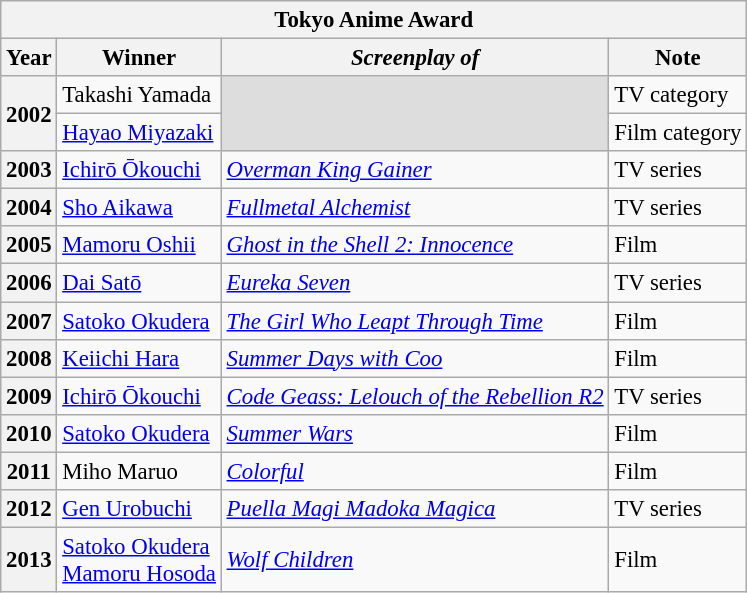<table class="wikitable" style="font-size: 95%;">
<tr>
<th colspan="4">Tokyo Anime Award</th>
</tr>
<tr>
<th>Year</th>
<th>Winner</th>
<th><em>Screenplay of</em></th>
<th>Note</th>
</tr>
<tr>
<th rowspan="2">2002</th>
<td>Takashi Yamada</td>
<td rowspan="2" bgcolor="#DDDDDD"></td>
<td>TV category</td>
</tr>
<tr>
<td><a href='#'>Hayao Miyazaki</a></td>
<td>Film category</td>
</tr>
<tr>
<th>2003</th>
<td><a href='#'>Ichirō Ōkouchi</a></td>
<td><em><a href='#'>Overman King Gainer</a></em></td>
<td>TV series</td>
</tr>
<tr>
<th>2004</th>
<td><a href='#'>Sho Aikawa</a></td>
<td><em><a href='#'>Fullmetal Alchemist</a></em></td>
<td>TV series</td>
</tr>
<tr>
<th>2005</th>
<td><a href='#'>Mamoru Oshii</a></td>
<td><em><a href='#'>Ghost in the Shell 2: Innocence</a></em></td>
<td>Film</td>
</tr>
<tr>
<th>2006</th>
<td><a href='#'>Dai Satō</a></td>
<td><em><a href='#'>Eureka Seven</a></em></td>
<td>TV series</td>
</tr>
<tr>
<th>2007</th>
<td><a href='#'>Satoko Okudera</a></td>
<td><em><a href='#'>The Girl Who Leapt Through Time</a></em></td>
<td>Film</td>
</tr>
<tr>
<th>2008</th>
<td><a href='#'>Keiichi Hara</a></td>
<td><em><a href='#'>Summer Days with Coo</a></em></td>
<td>Film</td>
</tr>
<tr>
<th>2009</th>
<td><a href='#'>Ichirō Ōkouchi</a></td>
<td><em><a href='#'>Code Geass: Lelouch of the Rebellion R2</a></em></td>
<td>TV series</td>
</tr>
<tr>
<th>2010</th>
<td><a href='#'>Satoko Okudera</a></td>
<td><em><a href='#'>Summer Wars</a></em></td>
<td>Film</td>
</tr>
<tr>
<th>2011</th>
<td>Miho Maruo</td>
<td><em><a href='#'>Colorful</a></em></td>
<td>Film</td>
</tr>
<tr>
<th>2012</th>
<td><a href='#'>Gen Urobuchi</a></td>
<td><em><a href='#'>Puella Magi Madoka Magica</a></em></td>
<td>TV series</td>
</tr>
<tr>
<th>2013</th>
<td><a href='#'>Satoko Okudera</a><br><a href='#'>Mamoru Hosoda</a></td>
<td><em><a href='#'>Wolf Children</a></em></td>
<td>Film</td>
</tr>
</table>
